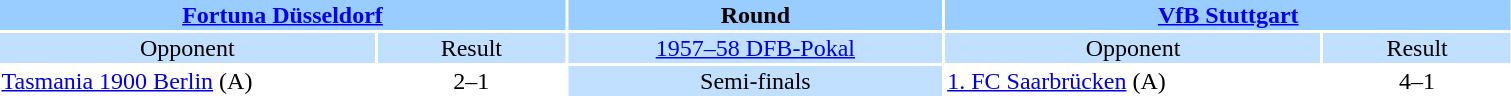<table style="width:80%; text-align:center;">
<tr style="vertical-align:top; background:#99CCFF;">
<th colspan="2"><a href='#'>Fortuna Düsseldorf</a></th>
<th style="width:20%">Round</th>
<th colspan="2"><a href='#'>VfB Stuttgart</a></th>
</tr>
<tr style="vertical-align:top; background:#C1E0FF;">
<td style="width:20%">Opponent</td>
<td style="width:10%">Result</td>
<td><a href='#'>1957–58 DFB-Pokal</a></td>
<td style="width:20%">Opponent</td>
<td style="width:10%">Result</td>
</tr>
<tr>
<td align="left"><a href='#'>Tasmania 1900 Berlin</a> (A)</td>
<td>2–1</td>
<td style="background:#C1E0FF;">Semi-finals</td>
<td align="left"><a href='#'>1. FC Saarbrücken</a> (A)</td>
<td>4–1</td>
</tr>
</table>
